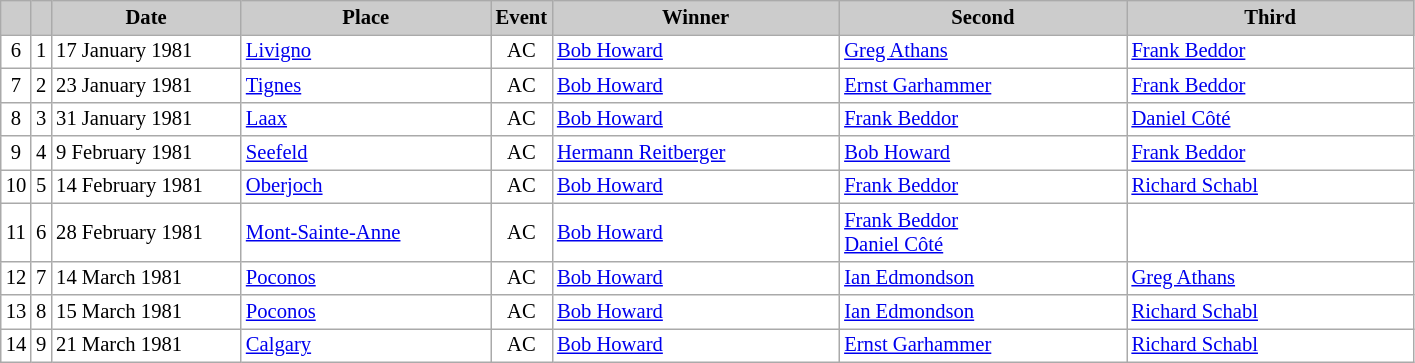<table class="wikitable plainrowheaders" style="background:#fff; font-size:86%; line-height:16px; border:grey solid 1px; border-collapse:collapse;">
<tr style="background:#ccc; text-align:center;">
<th scope="col" style="background:#ccc; width=20 px;"></th>
<th scope="col" style="background:#ccc; width=30 px;"></th>
<th scope="col" style="background:#ccc; width:120px;">Date</th>
<th scope="col" style="background:#ccc; width:160px;">Place</th>
<th scope="col" style="background:#ccc; width:15px;">Event</th>
<th scope="col" style="background:#ccc; width:185px;">Winner</th>
<th scope="col" style="background:#ccc; width:185px;">Second</th>
<th scope="col" style="background:#ccc; width:185px;">Third</th>
</tr>
<tr>
<td align=center>6</td>
<td align=center>1</td>
<td>17 January 1981</td>
<td> <a href='#'>Livigno</a></td>
<td align=center>AC</td>
<td> <a href='#'>Bob Howard</a></td>
<td> <a href='#'>Greg Athans</a></td>
<td> <a href='#'>Frank Beddor</a></td>
</tr>
<tr>
<td align=center>7</td>
<td align=center>2</td>
<td>23 January 1981</td>
<td> <a href='#'>Tignes</a></td>
<td align=center>AC</td>
<td> <a href='#'>Bob Howard</a></td>
<td> <a href='#'>Ernst Garhammer</a></td>
<td> <a href='#'>Frank Beddor</a></td>
</tr>
<tr>
<td align=center>8</td>
<td align=center>3</td>
<td>31 January 1981</td>
<td> <a href='#'>Laax</a></td>
<td align=center>AC</td>
<td> <a href='#'>Bob Howard</a></td>
<td> <a href='#'>Frank Beddor</a></td>
<td> <a href='#'>Daniel Côté</a></td>
</tr>
<tr>
<td align=center>9</td>
<td align=center>4</td>
<td>9 February 1981</td>
<td> <a href='#'>Seefeld</a></td>
<td align=center>AC</td>
<td> <a href='#'>Hermann Reitberger</a></td>
<td> <a href='#'>Bob Howard</a></td>
<td> <a href='#'>Frank Beddor</a></td>
</tr>
<tr>
<td align=center>10</td>
<td align=center>5</td>
<td>14 February 1981</td>
<td> <a href='#'>Oberjoch</a></td>
<td align=center>AC</td>
<td> <a href='#'>Bob Howard</a></td>
<td> <a href='#'>Frank Beddor</a></td>
<td> <a href='#'>Richard Schabl</a></td>
</tr>
<tr>
<td align=center>11</td>
<td align=center>6</td>
<td>28 February 1981</td>
<td> <a href='#'>Mont-Sainte-Anne</a></td>
<td align=center>AC</td>
<td> <a href='#'>Bob Howard</a></td>
<td> <a href='#'>Frank Beddor</a><br> <a href='#'>Daniel Côté</a></td>
<td></td>
</tr>
<tr>
<td align=center>12</td>
<td align=center>7</td>
<td>14 March 1981</td>
<td> <a href='#'>Poconos</a></td>
<td align=center>AC</td>
<td> <a href='#'>Bob Howard</a></td>
<td> <a href='#'>Ian Edmondson</a></td>
<td> <a href='#'>Greg Athans</a></td>
</tr>
<tr>
<td align=center>13</td>
<td align=center>8</td>
<td>15 March 1981</td>
<td> <a href='#'>Poconos</a></td>
<td align=center>AC</td>
<td> <a href='#'>Bob Howard</a></td>
<td> <a href='#'>Ian Edmondson</a></td>
<td> <a href='#'>Richard Schabl</a></td>
</tr>
<tr>
<td align=center>14</td>
<td align=center>9</td>
<td>21 March 1981</td>
<td> <a href='#'>Calgary</a></td>
<td align=center>AC</td>
<td> <a href='#'>Bob Howard</a></td>
<td> <a href='#'>Ernst Garhammer</a></td>
<td> <a href='#'>Richard Schabl</a></td>
</tr>
</table>
